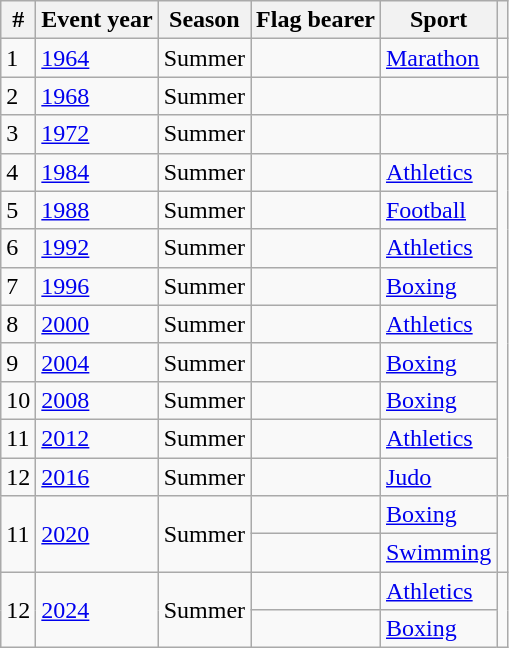<table class="wikitable sortable">
<tr>
<th>#</th>
<th>Event year</th>
<th>Season</th>
<th>Flag bearer</th>
<th>Sport</th>
<th></th>
</tr>
<tr>
<td>1</td>
<td><a href='#'>1964</a></td>
<td>Summer</td>
<td></td>
<td><a href='#'>Marathon</a></td>
<td></td>
</tr>
<tr>
<td>2</td>
<td><a href='#'>1968</a></td>
<td>Summer</td>
<td></td>
<td></td>
<td></td>
</tr>
<tr>
<td>3</td>
<td><a href='#'>1972</a></td>
<td>Summer</td>
<td></td>
<td></td>
<td></td>
</tr>
<tr>
<td>4</td>
<td><a href='#'>1984</a></td>
<td>Summer</td>
<td></td>
<td><a href='#'>Athletics</a></td>
<td rowspan=9></td>
</tr>
<tr>
<td>5</td>
<td><a href='#'>1988</a></td>
<td>Summer</td>
<td></td>
<td><a href='#'>Football</a></td>
</tr>
<tr>
<td>6</td>
<td><a href='#'>1992</a></td>
<td>Summer</td>
<td></td>
<td><a href='#'>Athletics</a></td>
</tr>
<tr>
<td>7</td>
<td><a href='#'>1996</a></td>
<td>Summer</td>
<td></td>
<td><a href='#'>Boxing</a></td>
</tr>
<tr>
<td>8</td>
<td><a href='#'>2000</a></td>
<td>Summer</td>
<td></td>
<td><a href='#'>Athletics</a></td>
</tr>
<tr>
<td>9</td>
<td><a href='#'>2004</a></td>
<td>Summer</td>
<td></td>
<td><a href='#'>Boxing</a></td>
</tr>
<tr>
<td>10</td>
<td><a href='#'>2008</a></td>
<td>Summer</td>
<td></td>
<td><a href='#'>Boxing</a></td>
</tr>
<tr>
<td>11</td>
<td><a href='#'>2012</a></td>
<td>Summer</td>
<td></td>
<td><a href='#'>Athletics</a></td>
</tr>
<tr>
<td>12</td>
<td><a href='#'>2016</a></td>
<td>Summer</td>
<td></td>
<td><a href='#'>Judo</a></td>
</tr>
<tr>
<td rowspan=2>11</td>
<td rowspan=2><a href='#'>2020</a></td>
<td rowspan=2>Summer</td>
<td></td>
<td><a href='#'>Boxing</a></td>
<td rowspan=2></td>
</tr>
<tr>
<td></td>
<td><a href='#'>Swimming</a></td>
</tr>
<tr>
<td rowspan=2>12</td>
<td rowspan=2><a href='#'>2024</a></td>
<td rowspan=2>Summer</td>
<td></td>
<td><a href='#'>Athletics</a></td>
<td rowspan=2></td>
</tr>
<tr>
<td></td>
<td><a href='#'>Boxing</a></td>
</tr>
</table>
